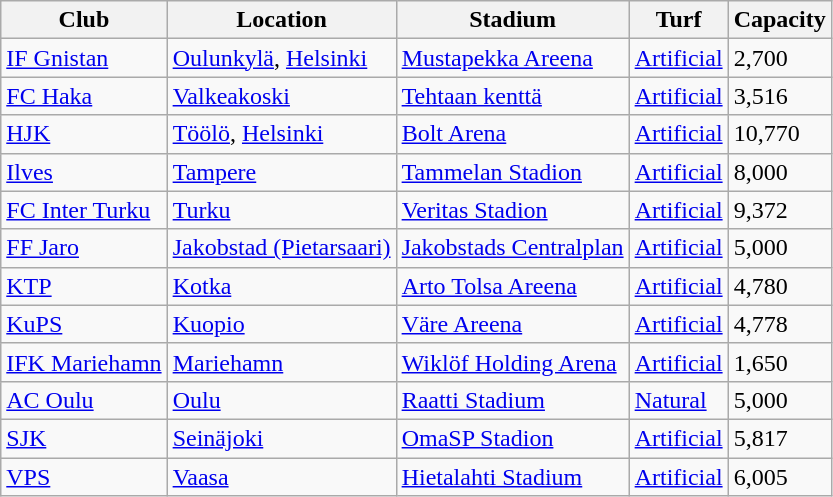<table class="wikitable sortable">
<tr>
<th>Club</th>
<th>Location</th>
<th>Stadium</th>
<th>Turf</th>
<th>Capacity</th>
</tr>
<tr>
<td><a href='#'>IF Gnistan</a></td>
<td><a href='#'>Oulunkylä</a>, <a href='#'>Helsinki</a></td>
<td><a href='#'>Mustapekka Areena</a></td>
<td><a href='#'>Artificial</a></td>
<td>2,700</td>
</tr>
<tr>
<td><a href='#'>FC Haka</a></td>
<td><a href='#'>Valkeakoski</a></td>
<td><a href='#'>Tehtaan kenttä</a></td>
<td><a href='#'>Artificial</a></td>
<td>3,516</td>
</tr>
<tr>
<td><a href='#'>HJK</a></td>
<td><a href='#'>Töölö</a>, <a href='#'>Helsinki</a></td>
<td><a href='#'>Bolt Arena</a></td>
<td><a href='#'>Artificial</a></td>
<td>10,770</td>
</tr>
<tr>
<td><a href='#'>Ilves</a></td>
<td><a href='#'>Tampere</a></td>
<td><a href='#'>Tammelan Stadion</a></td>
<td><a href='#'>Artificial</a></td>
<td>8,000</td>
</tr>
<tr>
<td><a href='#'>FC Inter Turku</a></td>
<td><a href='#'>Turku</a></td>
<td><a href='#'>Veritas Stadion</a></td>
<td><a href='#'>Artificial</a></td>
<td>9,372</td>
</tr>
<tr>
<td><a href='#'>FF Jaro</a></td>
<td><a href='#'>Jakobstad (Pietarsaari)</a></td>
<td><a href='#'>Jakobstads Centralplan</a></td>
<td><a href='#'>Artificial</a></td>
<td>5,000</td>
</tr>
<tr>
<td><a href='#'>KTP</a></td>
<td><a href='#'>Kotka</a></td>
<td><a href='#'>Arto Tolsa Areena</a></td>
<td><a href='#'>Artificial</a></td>
<td>4,780</td>
</tr>
<tr>
<td><a href='#'>KuPS</a></td>
<td><a href='#'>Kuopio</a></td>
<td><a href='#'>Väre Areena</a></td>
<td><a href='#'>Artificial</a></td>
<td>4,778</td>
</tr>
<tr>
<td><a href='#'>IFK Mariehamn</a></td>
<td><a href='#'>Mariehamn</a></td>
<td><a href='#'>Wiklöf Holding Arena</a></td>
<td><a href='#'>Artificial</a></td>
<td>1,650</td>
</tr>
<tr>
<td><a href='#'>AC Oulu</a></td>
<td><a href='#'>Oulu</a></td>
<td><a href='#'>Raatti Stadium</a></td>
<td><a href='#'>Natural</a></td>
<td>5,000</td>
</tr>
<tr>
<td><a href='#'>SJK</a></td>
<td><a href='#'>Seinäjoki</a></td>
<td><a href='#'>OmaSP Stadion</a></td>
<td><a href='#'>Artificial</a></td>
<td>5,817</td>
</tr>
<tr>
<td><a href='#'>VPS</a></td>
<td><a href='#'>Vaasa</a></td>
<td><a href='#'>Hietalahti Stadium</a></td>
<td><a href='#'>Artificial</a></td>
<td>6,005</td>
</tr>
</table>
